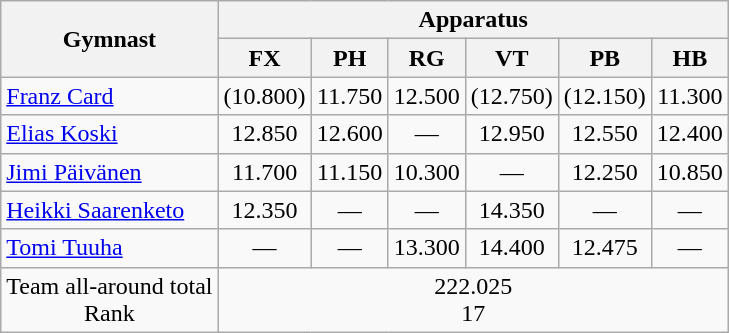<table class="wikitable" style="white-space:nowrap;">
<tr>
<th rowspan=2>Gymnast</th>
<th colspan=6>Apparatus</th>
</tr>
<tr>
<th>FX</th>
<th>PH</th>
<th>RG</th>
<th>VT</th>
<th>PB</th>
<th>HB</th>
</tr>
<tr align=center>
<td align=left><a href='#'>Franz Card</a></td>
<td>(10.800)</td>
<td>11.750</td>
<td>12.500</td>
<td>(12.750)</td>
<td>(12.150)</td>
<td>11.300</td>
</tr>
<tr align=center>
<td align=left><a href='#'>Elias Koski</a></td>
<td>12.850</td>
<td>12.600</td>
<td>—</td>
<td>12.950</td>
<td>12.550</td>
<td>12.400</td>
</tr>
<tr align=center>
<td align=left><a href='#'>Jimi Päivänen</a></td>
<td>11.700</td>
<td>11.150</td>
<td>10.300</td>
<td>—</td>
<td>12.250</td>
<td>10.850</td>
</tr>
<tr align=center>
<td align=left><a href='#'>Heikki Saarenketo</a></td>
<td>12.350</td>
<td>—</td>
<td>—</td>
<td>14.350</td>
<td>—</td>
<td>—</td>
</tr>
<tr align=center>
<td align=left><a href='#'>Tomi Tuuha</a></td>
<td>—</td>
<td>—</td>
<td>13.300</td>
<td>14.400</td>
<td>12.475</td>
<td>—</td>
</tr>
<tr align=center>
<td>Team all-around total<br>Rank</td>
<td colspan=6>222.025<br>17</td>
</tr>
</table>
